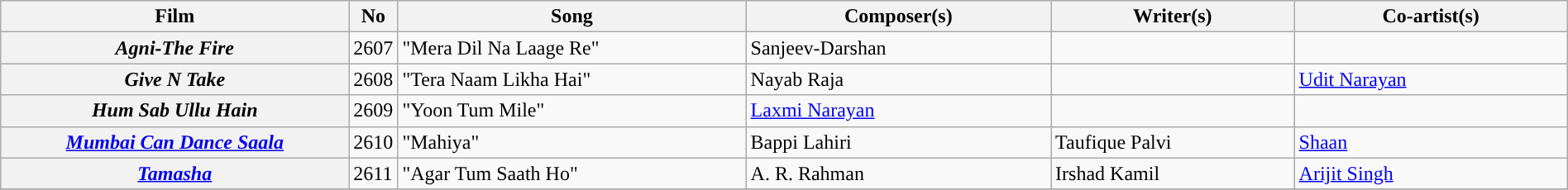<table class="wikitable plainrowheaders" width="100%" textcolor:#000;">
<tr style="background:#b0e0e66;">
<th scope="col" width=23%><strong>Film</strong></th>
<th><strong>No</strong></th>
<th scope="col" width=23%><strong>Song</strong></th>
<th scope="col" width=20%><strong>Composer(s)</strong></th>
<th scope="col" width=16%><strong>Writer(s)</strong></th>
<th scope="col" width=18%><strong>Co-artist(s)</strong></th>
</tr>
<tr>
<th><em>Agni-The Fire</em></th>
<td>2607</td>
<td>"Mera Dil Na Laage Re"</td>
<td>Sanjeev-Darshan</td>
<td></td>
<td></td>
</tr>
<tr>
<th><em>Give N Take</em></th>
<td>2608</td>
<td>"Tera Naam Likha Hai"</td>
<td>Nayab Raja</td>
<td></td>
<td><a href='#'>Udit Narayan</a></td>
</tr>
<tr>
<th><em>Hum Sab Ullu Hain</em></th>
<td>2609</td>
<td>"Yoon Tum Mile"</td>
<td><a href='#'>Laxmi Narayan</a></td>
<td></td>
<td></td>
</tr>
<tr>
<th><em><a href='#'>Mumbai Can Dance Saala</a></em></th>
<td>2610</td>
<td>"Mahiya"</td>
<td>Bappi Lahiri</td>
<td>Taufique Palvi</td>
<td><a href='#'>Shaan</a></td>
</tr>
<tr>
<th><em><a href='#'>Tamasha</a></em></th>
<td>2611</td>
<td>"Agar Tum Saath Ho"</td>
<td>A. R. Rahman</td>
<td>Irshad Kamil</td>
<td><a href='#'>Arijit Singh</a></td>
</tr>
<tr>
</tr>
</table>
